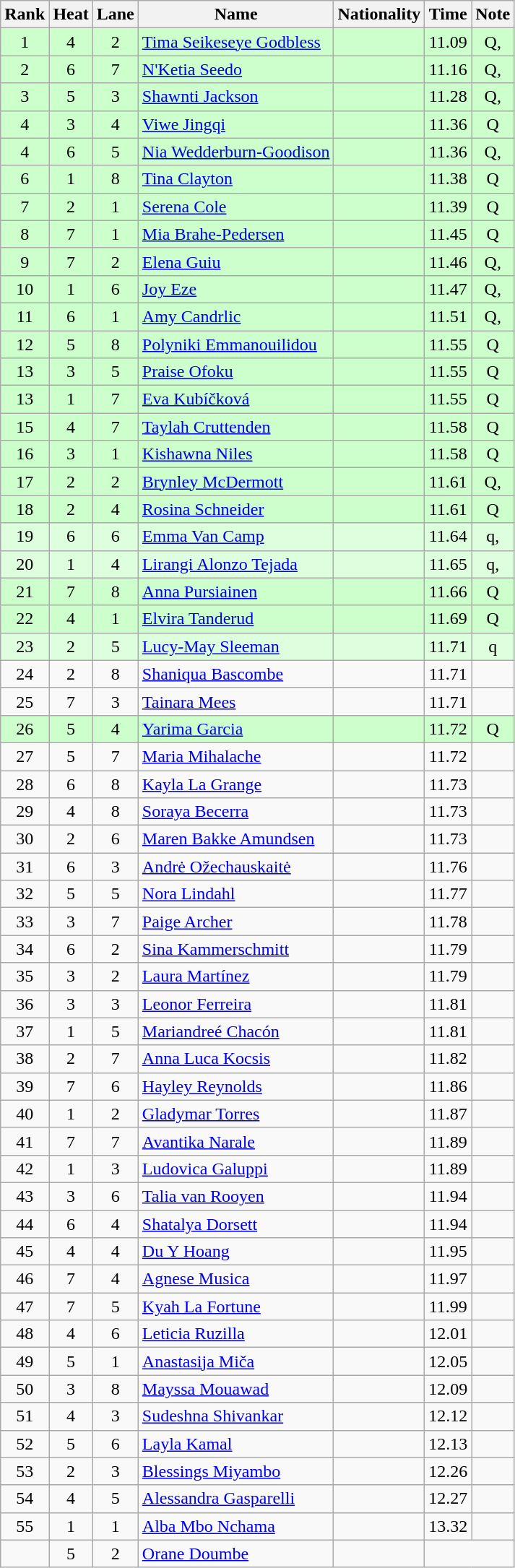<table class="wikitable sortable" style="text-align:center">
<tr>
<th>Rank</th>
<th>Heat</th>
<th>Lane</th>
<th>Name</th>
<th>Nationality</th>
<th>Time</th>
<th>Note</th>
</tr>
<tr bgcolor=ccffcc>
<td>1</td>
<td>4</td>
<td>2</td>
<td align=left><a href='#'>Tima Seikeseye Godbless</a></td>
<td align=left></td>
<td>11.09</td>
<td>Q, </td>
</tr>
<tr bgcolor=ccffcc>
<td>2</td>
<td>6</td>
<td>7</td>
<td align=left><a href='#'>N'Ketia Seedo</a></td>
<td align=left></td>
<td>11.16</td>
<td>Q, </td>
</tr>
<tr bgcolor=ccffcc>
<td>3</td>
<td>5</td>
<td>3</td>
<td align=left><a href='#'>Shawnti Jackson</a></td>
<td align=left></td>
<td>11.28</td>
<td>Q, </td>
</tr>
<tr bgcolor=ccffcc>
<td>4</td>
<td>3</td>
<td>4</td>
<td align=left><a href='#'>Viwe Jingqi</a></td>
<td align=left></td>
<td>11.36 </td>
<td>Q</td>
</tr>
<tr bgcolor=ccffcc>
<td>4</td>
<td>6</td>
<td>5</td>
<td align=left><a href='#'>Nia Wedderburn-Goodison</a></td>
<td align=left></td>
<td>11.36 </td>
<td>Q, </td>
</tr>
<tr bgcolor=ccffcc>
<td>6</td>
<td>1</td>
<td>8</td>
<td align=left><a href='#'>Tina Clayton</a></td>
<td align=left></td>
<td>11.38</td>
<td>Q</td>
</tr>
<tr bgcolor=ccffcc>
<td>7</td>
<td>2</td>
<td>1</td>
<td align=left><a href='#'>Serena Cole</a></td>
<td align=left></td>
<td>11.39</td>
<td>Q</td>
</tr>
<tr bgcolor=ccffcc>
<td>8</td>
<td>7</td>
<td>1</td>
<td align=left><a href='#'>Mia Brahe-Pedersen</a></td>
<td align=left></td>
<td>11.45</td>
<td>Q</td>
</tr>
<tr bgcolor=ccffcc>
<td>9</td>
<td>7</td>
<td>2</td>
<td align=left><a href='#'>Elena Guiu</a></td>
<td align=left></td>
<td>11.46</td>
<td>Q, </td>
</tr>
<tr bgcolor=ccffcc>
<td>10</td>
<td>1</td>
<td>6</td>
<td align=left><a href='#'>Joy Eze</a></td>
<td align=left></td>
<td>11.47</td>
<td>Q, </td>
</tr>
<tr bgcolor=ccffcc>
<td>11</td>
<td>6</td>
<td>1</td>
<td align=left><a href='#'>Amy Candrlic</a></td>
<td align=left></td>
<td>11.51</td>
<td>Q, </td>
</tr>
<tr bgcolor=ccffcc>
<td>12</td>
<td>5</td>
<td>8</td>
<td align=left><a href='#'>Polyniki Emmanouilidou</a></td>
<td align=left></td>
<td>11.55  </td>
<td>Q</td>
</tr>
<tr bgcolor=ccffcc>
<td>13</td>
<td>3</td>
<td>5</td>
<td align=left><a href='#'>Praise Ofoku</a></td>
<td align=left></td>
<td>11.55  </td>
<td>Q</td>
</tr>
<tr bgcolor=ccffcc>
<td>13</td>
<td>1</td>
<td>7</td>
<td align=left><a href='#'>Eva Kubíčková</a></td>
<td align=left></td>
<td>11.55  </td>
<td>Q</td>
</tr>
<tr bgcolor=ccffcc>
<td>15</td>
<td>4</td>
<td>7</td>
<td align=left><a href='#'>Taylah Cruttenden</a></td>
<td align=left></td>
<td>11.58 </td>
<td>Q</td>
</tr>
<tr bgcolor=ccffcc>
<td>16</td>
<td>3</td>
<td>1</td>
<td align=left><a href='#'>Kishawna Niles</a></td>
<td align=left></td>
<td>11.58 </td>
<td>Q</td>
</tr>
<tr bgcolor=ccffcc>
<td>17</td>
<td>2</td>
<td>2</td>
<td align=left><a href='#'>Brynley McDermott</a></td>
<td align=left></td>
<td>11.61 </td>
<td>Q, </td>
</tr>
<tr bgcolor=ccffcc>
<td>18</td>
<td>2</td>
<td>4</td>
<td align=left><a href='#'>Rosina Schneider</a></td>
<td align=left></td>
<td>11.61 </td>
<td>Q</td>
</tr>
<tr bgcolor=ddffdd>
<td>19</td>
<td>6</td>
<td>6</td>
<td align=left><a href='#'>Emma Van Camp</a></td>
<td align=left></td>
<td>11.64</td>
<td>q, </td>
</tr>
<tr bgcolor=ddffdd>
<td>20</td>
<td>1</td>
<td>4</td>
<td align=left><a href='#'>Lirangi Alonzo Tejada</a></td>
<td align=left></td>
<td>11.65</td>
<td>q, </td>
</tr>
<tr bgcolor=ccffcc>
<td>21</td>
<td>7</td>
<td>8</td>
<td align=left><a href='#'>Anna Pursiainen</a></td>
<td align=left></td>
<td>11.66</td>
<td>Q</td>
</tr>
<tr bgcolor=ccffcc>
<td>22</td>
<td>4</td>
<td>1</td>
<td align=left><a href='#'>Elvira Tanderud</a></td>
<td align=left></td>
<td>11.69</td>
<td>Q</td>
</tr>
<tr bgcolor=ddffdd>
<td>23</td>
<td>2</td>
<td>5</td>
<td align=left><a href='#'>Lucy-May Sleeman</a></td>
<td align=left></td>
<td>11.71 </td>
<td>q</td>
</tr>
<tr>
<td>24</td>
<td>2</td>
<td>8</td>
<td align=left><a href='#'>Shaniqua Bascombe</a></td>
<td align=left></td>
<td>11.71 </td>
<td></td>
</tr>
<tr>
<td>25</td>
<td>7</td>
<td>3</td>
<td align=left><a href='#'>Tainara Mees</a></td>
<td align=left></td>
<td>11.71 </td>
<td></td>
</tr>
<tr bgcolor=ccffcc>
<td>26</td>
<td>5</td>
<td>4</td>
<td align=left><a href='#'>Yarima Garcia</a></td>
<td align=left></td>
<td>11.72 </td>
<td>Q</td>
</tr>
<tr>
<td>27</td>
<td>5</td>
<td>7</td>
<td align=left><a href='#'>Maria Mihalache</a></td>
<td align=left></td>
<td>11.72 </td>
<td></td>
</tr>
<tr>
<td>28</td>
<td>6</td>
<td>8</td>
<td align=left><a href='#'>Kayla La Grange</a></td>
<td align=left></td>
<td>11.73 </td>
<td></td>
</tr>
<tr>
<td>29</td>
<td>4</td>
<td>8</td>
<td align=left><a href='#'>Soraya Becerra</a></td>
<td align=left></td>
<td>11.73 </td>
<td></td>
</tr>
<tr>
<td>30</td>
<td>2</td>
<td>6</td>
<td align=left><a href='#'>Maren Bakke Amundsen</a></td>
<td align=left></td>
<td>11.73 </td>
<td></td>
</tr>
<tr>
<td>31</td>
<td>6</td>
<td>3</td>
<td align=left><a href='#'>Andrė Ožechauskaitė</a></td>
<td align=left></td>
<td>11.76</td>
<td></td>
</tr>
<tr>
<td>32</td>
<td>5</td>
<td>5</td>
<td align=left><a href='#'>Nora Lindahl</a></td>
<td align=left></td>
<td>11.77</td>
<td></td>
</tr>
<tr>
<td>33</td>
<td>3</td>
<td>7</td>
<td align=left><a href='#'>Paige Archer</a></td>
<td align=left></td>
<td>11.78</td>
<td></td>
</tr>
<tr>
<td>34</td>
<td>6</td>
<td>2</td>
<td align=left><a href='#'>Sina Kammerschmitt</a></td>
<td align=left></td>
<td>11.79 </td>
<td></td>
</tr>
<tr>
<td>35</td>
<td>3</td>
<td>2</td>
<td align=left><a href='#'>Laura Martínez</a></td>
<td align=left></td>
<td>11.79 </td>
<td></td>
</tr>
<tr>
<td>36</td>
<td>3</td>
<td>3</td>
<td align=left><a href='#'>Leonor Ferreira</a></td>
<td align=left></td>
<td>11.81 </td>
<td></td>
</tr>
<tr>
<td>37</td>
<td>1</td>
<td>5</td>
<td align=left><a href='#'>Mariandreé Chacón</a></td>
<td align=left></td>
<td>11.81 </td>
<td></td>
</tr>
<tr>
<td>38</td>
<td>2</td>
<td>7</td>
<td align=left><a href='#'>Anna Luca Kocsis</a></td>
<td align=left></td>
<td>11.82</td>
<td></td>
</tr>
<tr>
<td>39</td>
<td>7</td>
<td>6</td>
<td align=left><a href='#'>Hayley Reynolds</a></td>
<td align=left></td>
<td>11.86</td>
<td></td>
</tr>
<tr>
<td>40</td>
<td>1</td>
<td>2</td>
<td align=left><a href='#'>Gladymar Torres</a></td>
<td align=left></td>
<td>11.87</td>
<td></td>
</tr>
<tr>
<td>41</td>
<td>7</td>
<td>7</td>
<td align=left><a href='#'>Avantika Narale</a></td>
<td align=left></td>
<td>11.89 </td>
<td></td>
</tr>
<tr>
<td>42</td>
<td>1</td>
<td>3</td>
<td align=left><a href='#'>Ludovica Galuppi</a></td>
<td align=left></td>
<td>11.89 </td>
<td></td>
</tr>
<tr>
<td>43</td>
<td>3</td>
<td>6</td>
<td align=left><a href='#'>Talia van Rooyen</a></td>
<td align=left></td>
<td>11.94 </td>
<td></td>
</tr>
<tr>
<td>44</td>
<td>6</td>
<td>4</td>
<td align=left><a href='#'>Shatalya Dorsett</a></td>
<td align=left></td>
<td>11.94 </td>
<td></td>
</tr>
<tr>
<td>45</td>
<td>4</td>
<td>4</td>
<td align=left><a href='#'>Du Y Hoang</a></td>
<td align=left></td>
<td>11.95</td>
<td></td>
</tr>
<tr>
<td>46</td>
<td>7</td>
<td>4</td>
<td align=left><a href='#'>Agnese Musica</a></td>
<td align=left></td>
<td>11.97</td>
<td></td>
</tr>
<tr>
<td>47</td>
<td>7</td>
<td>5</td>
<td align=left><a href='#'>Kyah La Fortune</a></td>
<td align=left></td>
<td>11.99</td>
<td></td>
</tr>
<tr>
<td>48</td>
<td>4</td>
<td>6</td>
<td align=left><a href='#'>Leticia Ruzilla</a></td>
<td align=left></td>
<td>12.01</td>
<td></td>
</tr>
<tr>
<td>49</td>
<td>5</td>
<td>1</td>
<td align=left><a href='#'>Anastasija Miča</a></td>
<td align=left></td>
<td>12.05</td>
<td></td>
</tr>
<tr>
<td>50</td>
<td>3</td>
<td>8</td>
<td align=left><a href='#'>Mayssa Mouawad</a></td>
<td align=left></td>
<td>12.09</td>
<td></td>
</tr>
<tr>
<td>51</td>
<td>4</td>
<td>3</td>
<td align=left><a href='#'>Sudeshna Shivankar</a></td>
<td align=left></td>
<td>12.12</td>
<td></td>
</tr>
<tr>
<td>52</td>
<td>5</td>
<td>6</td>
<td align=left><a href='#'>Layla Kamal</a></td>
<td align=left></td>
<td>12.13</td>
<td></td>
</tr>
<tr>
<td>53</td>
<td>2</td>
<td>3</td>
<td align=left><a href='#'>Blessings Miyambo</a></td>
<td align=left></td>
<td>12.26</td>
<td></td>
</tr>
<tr>
<td>54</td>
<td>4</td>
<td>5</td>
<td align=left><a href='#'>Alessandra Gasparelli</a></td>
<td align=left></td>
<td>12.27</td>
<td></td>
</tr>
<tr>
<td>55</td>
<td>1</td>
<td>1</td>
<td align=left><a href='#'>Alba Mbo Nchama</a></td>
<td align=left></td>
<td>13.32</td>
<td></td>
</tr>
<tr>
<td></td>
<td>5</td>
<td>2</td>
<td align=left><a href='#'>Orane Doumbe</a></td>
<td align=left></td>
<td colspan=2></td>
</tr>
</table>
